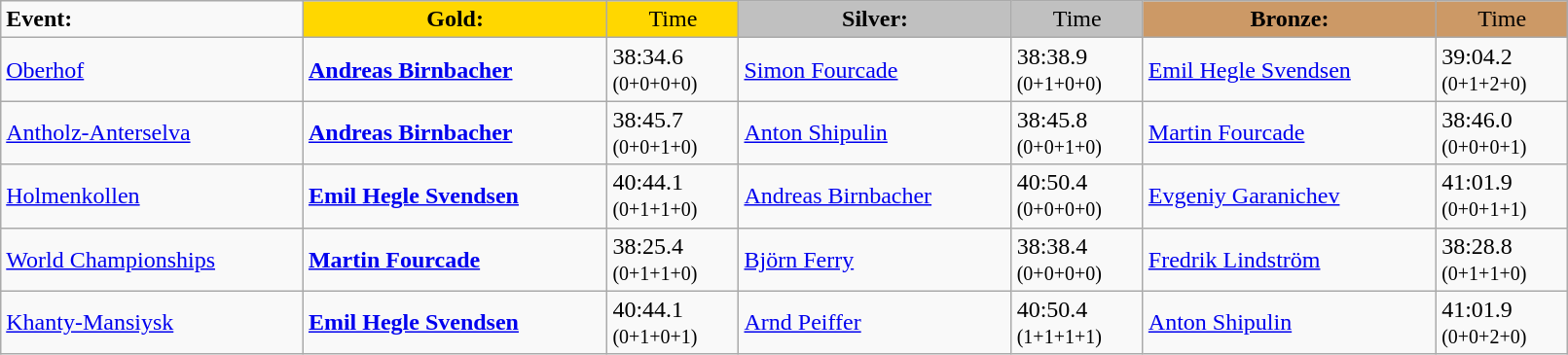<table class="wikitable" width=85%>
<tr>
<td><strong>Event:</strong></td>
<td style="text-align:center;background-color:gold;"><strong>Gold:</strong></td>
<td style="text-align:center;background-color:gold;">Time</td>
<td style="text-align:center;background-color:silver;"><strong>Silver:</strong></td>
<td style="text-align:center;background-color:silver;">Time</td>
<td style="text-align:center;background-color:#CC9966;"><strong>Bronze:</strong></td>
<td style="text-align:center;background-color:#CC9966;">Time</td>
</tr>
<tr>
<td><a href='#'>Oberhof</a><br><em></em></td>
<td><strong><a href='#'>Andreas Birnbacher</a></strong><br><small></small></td>
<td>38:34.6<br><small>(0+0+0+0)</small></td>
<td><a href='#'>Simon Fourcade</a><br><small></small></td>
<td>38:38.9<br><small>(0+1+0+0)</small></td>
<td><a href='#'>Emil Hegle Svendsen</a><br><small></small></td>
<td>39:04.2<br><small>(0+1+2+0)</small></td>
</tr>
<tr>
<td><a href='#'>Antholz-Anterselva</a><br><em></em></td>
<td><strong><a href='#'>Andreas Birnbacher</a></strong><br><small></small></td>
<td>38:45.7<br><small>(0+0+1+0)</small></td>
<td><a href='#'>Anton Shipulin</a><br><small></small></td>
<td>38:45.8<br><small>(0+0+1+0)</small></td>
<td><a href='#'>Martin Fourcade</a><br><small></small></td>
<td>38:46.0<br><small>(0+0+0+1)</small></td>
</tr>
<tr>
<td><a href='#'>Holmenkollen</a><br></td>
<td><strong><a href='#'>Emil Hegle Svendsen</a></strong><br><small></small></td>
<td>40:44.1<br><small>(0+1+1+0)</small></td>
<td><a href='#'>Andreas Birnbacher</a><br><small></small></td>
<td>40:50.4<br><small>(0+0+0+0)</small></td>
<td><a href='#'>Evgeniy Garanichev</a><br><small></small></td>
<td>41:01.9<br><small>(0+0+1+1)</small></td>
</tr>
<tr>
<td><a href='#'>World Championships</a><br></td>
<td><strong><a href='#'>Martin Fourcade</a></strong><br><small></small></td>
<td>38:25.4<br><small>(0+1+1+0)</small></td>
<td><a href='#'>Björn Ferry</a><br><small></small></td>
<td>38:38.4<br><small>(0+0+0+0)</small></td>
<td><a href='#'>Fredrik Lindström</a><br><small></small></td>
<td>38:28.8<br><small>(0+1+1+0)</small></td>
</tr>
<tr>
<td><a href='#'>Khanty-Mansiysk</a><br></td>
<td><strong><a href='#'>Emil Hegle Svendsen</a></strong><br><small></small></td>
<td>40:44.1<br><small>(0+1+0+1)</small></td>
<td><a href='#'>Arnd Peiffer</a><br><small></small></td>
<td>40:50.4<br><small>(1+1+1+1)</small></td>
<td><a href='#'>Anton Shipulin</a><br><small></small></td>
<td>41:01.9<br><small>(0+0+2+0)</small></td>
</tr>
</table>
